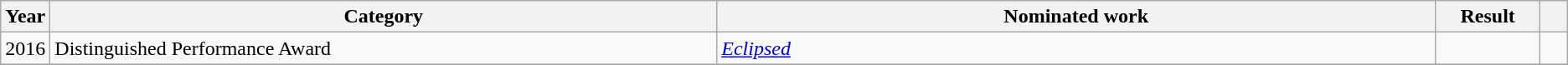<table class=wikitable>
<tr>
<th scope="col" style="width:1em;">Year</th>
<th scope="col" style="width:36em;">Category</th>
<th scope="col" style="width:39em;">Nominated work</th>
<th scope="col" style="width:5em;">Result</th>
<th scope="col" style="width:1em;"></th>
</tr>
<tr>
<td>2016</td>
<td>Distinguished Performance Award</td>
<td><em><a href='#'>Eclipsed</a></em></td>
<td></td>
<td></td>
</tr>
<tr>
</tr>
</table>
